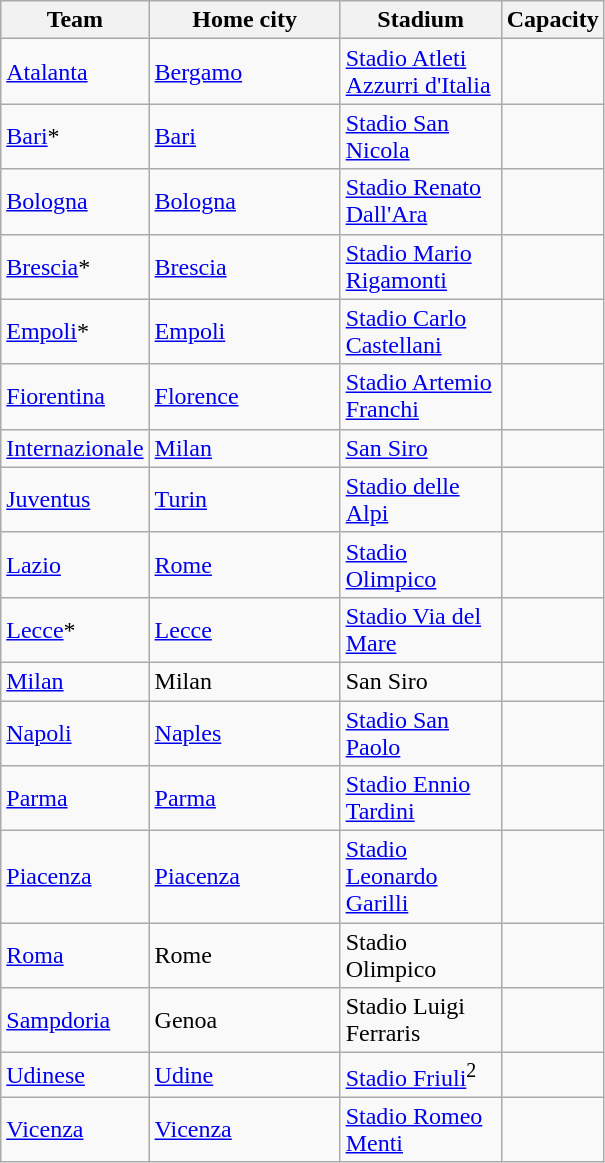<table class="wikitable sortable">
<tr>
<th width="90px">Team</th>
<th width="120px">Home city</th>
<th width="100px">Stadium</th>
<th>Capacity</th>
</tr>
<tr>
<td><a href='#'>Atalanta</a></td>
<td><a href='#'>Bergamo</a></td>
<td><a href='#'>Stadio Atleti Azzurri d'Italia</a></td>
<td align="center"></td>
</tr>
<tr>
<td><a href='#'>Bari</a>*</td>
<td><a href='#'>Bari</a></td>
<td><a href='#'>Stadio San Nicola</a></td>
<td align="center"></td>
</tr>
<tr>
<td><a href='#'>Bologna</a></td>
<td><a href='#'>Bologna</a></td>
<td><a href='#'>Stadio Renato Dall'Ara</a></td>
<td align="center"></td>
</tr>
<tr>
<td><a href='#'>Brescia</a>*</td>
<td><a href='#'>Brescia</a></td>
<td><a href='#'>Stadio Mario Rigamonti</a></td>
<td align="center"></td>
</tr>
<tr>
<td><a href='#'>Empoli</a>*</td>
<td><a href='#'>Empoli</a></td>
<td><a href='#'>Stadio Carlo Castellani</a></td>
<td align="center"></td>
</tr>
<tr>
<td><a href='#'>Fiorentina</a></td>
<td><a href='#'>Florence</a></td>
<td><a href='#'>Stadio Artemio Franchi</a></td>
<td align="center"></td>
</tr>
<tr>
<td><a href='#'>Internazionale</a></td>
<td><a href='#'>Milan</a></td>
<td><a href='#'>San Siro</a></td>
<td align="center"></td>
</tr>
<tr>
<td><a href='#'>Juventus</a></td>
<td><a href='#'>Turin</a></td>
<td><a href='#'>Stadio delle Alpi</a></td>
<td align="center"></td>
</tr>
<tr>
<td><a href='#'>Lazio</a></td>
<td><a href='#'>Rome</a></td>
<td><a href='#'>Stadio Olimpico</a></td>
<td align="center"></td>
</tr>
<tr>
<td><a href='#'>Lecce</a>*</td>
<td><a href='#'>Lecce</a></td>
<td><a href='#'>Stadio Via del Mare</a></td>
<td align="center"></td>
</tr>
<tr>
<td><a href='#'>Milan</a></td>
<td>Milan</td>
<td>San Siro</td>
<td align="center"></td>
</tr>
<tr>
<td><a href='#'>Napoli</a></td>
<td><a href='#'>Naples</a></td>
<td><a href='#'>Stadio San Paolo</a></td>
<td align="center"></td>
</tr>
<tr>
<td><a href='#'>Parma</a></td>
<td><a href='#'>Parma</a></td>
<td><a href='#'>Stadio Ennio Tardini</a></td>
<td align="center"></td>
</tr>
<tr>
<td><a href='#'>Piacenza</a></td>
<td><a href='#'>Piacenza</a></td>
<td><a href='#'>Stadio Leonardo Garilli</a></td>
<td align="center"></td>
</tr>
<tr>
<td><a href='#'>Roma</a></td>
<td>Rome</td>
<td>Stadio Olimpico</td>
<td align="center"></td>
</tr>
<tr>
<td><a href='#'>Sampdoria</a></td>
<td>Genoa</td>
<td>Stadio Luigi Ferraris</td>
<td align="center"></td>
</tr>
<tr>
<td><a href='#'>Udinese</a></td>
<td><a href='#'>Udine</a></td>
<td><a href='#'>Stadio Friuli</a><sup>2</sup></td>
<td align="center"></td>
</tr>
<tr>
<td><a href='#'>Vicenza</a></td>
<td><a href='#'>Vicenza</a></td>
<td><a href='#'>Stadio Romeo Menti</a></td>
<td align="center"></td>
</tr>
</table>
